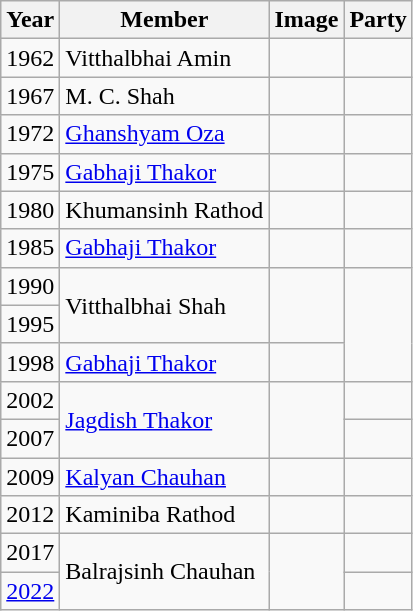<table class="wikitable sortable">
<tr>
<th>Year</th>
<th>Member</th>
<th>Image</th>
<th colspan="2">Party</th>
</tr>
<tr>
<td>1962</td>
<td>Vitthalbhai Amin</td>
<td></td>
<td></td>
</tr>
<tr>
<td>1967</td>
<td>M. C. Shah</td>
<td></td>
<td></td>
</tr>
<tr>
<td>1972</td>
<td><a href='#'>Ghanshyam Oza</a></td>
<td></td>
<td></td>
</tr>
<tr>
<td>1975</td>
<td><a href='#'>Gabhaji Thakor</a></td>
<td></td>
<td></td>
</tr>
<tr>
<td>1980</td>
<td>Khumansinh Rathod</td>
<td></td>
<td></td>
</tr>
<tr>
<td>1985</td>
<td><a href='#'>Gabhaji Thakor</a></td>
<td></td>
<td></td>
</tr>
<tr>
<td>1990</td>
<td rowspan=2>Vitthalbhai Shah</td>
<td rowspan=2></td>
</tr>
<tr>
<td>1995</td>
</tr>
<tr>
<td>1998</td>
<td><a href='#'>Gabhaji Thakor</a></td>
<td></td>
</tr>
<tr>
<td>2002</td>
<td rowspan=2><a href='#'>Jagdish Thakor</a></td>
<td rowspan=2></td>
<td></td>
</tr>
<tr>
<td>2007</td>
</tr>
<tr>
<td>2009</td>
<td><a href='#'>Kalyan Chauhan</a></td>
<td></td>
<td></td>
</tr>
<tr>
<td>2012</td>
<td>Kaminiba Rathod</td>
<td></td>
<td></td>
</tr>
<tr>
<td>2017</td>
<td rowspan="2">Balrajsinh Chauhan</td>
<td rowspan=2></td>
<td></td>
</tr>
<tr>
<td><a href='#'>2022</a></td>
</tr>
</table>
